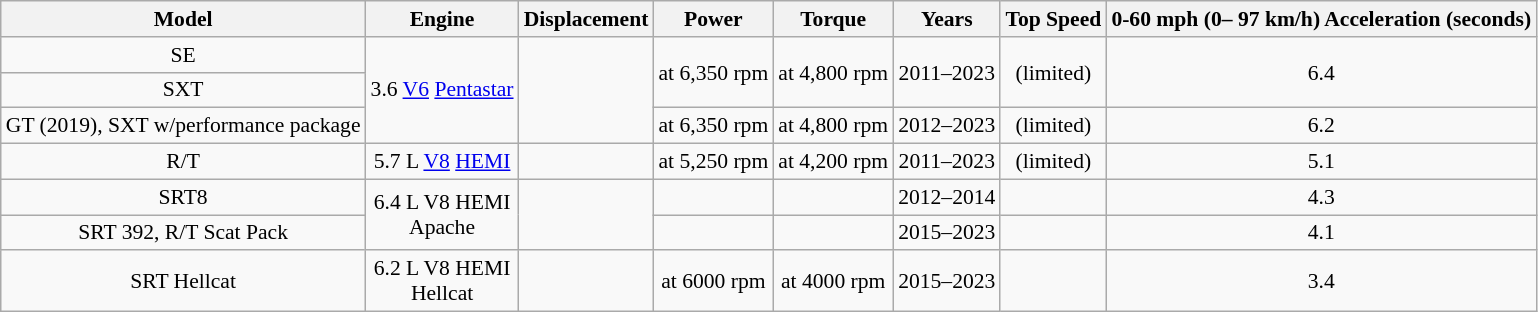<table class="wikitable" style="text-align:center; font-size:90%;">
<tr>
<th>Model</th>
<th>Engine</th>
<th>Displacement</th>
<th>Power</th>
<th>Torque</th>
<th>Years</th>
<th>Top Speed</th>
<th>0-60 mph (0– 97 km/h) Acceleration (seconds)</th>
</tr>
<tr>
<td>SE</td>
<td style="text-align:center;" rowspan="3">3.6 <a href='#'>V6</a> <a href='#'>Pentastar</a></td>
<td style="text-align:center;" rowspan="3"></td>
<td rowspan="2" style="text-align:center;"> at 6,350 rpm</td>
<td style="text-align:center;" rowspan="2"> at 4,800 rpm</td>
<td rowspan="2" style="text-align:center;">2011–2023</td>
<td rowspan="2"> (limited)</td>
<td rowspan="2">6.4</td>
</tr>
<tr>
<td>SXT</td>
</tr>
<tr>
<td>GT (2019), SXT w/performance package</td>
<td style="text-align:center;"> at 6,350 rpm</td>
<td> at 4,800 rpm</td>
<td style="text-align:center;">2012–2023</td>
<td> (limited)</td>
<td>6.2</td>
</tr>
<tr>
<td>R/T</td>
<td>5.7 L <a href='#'>V8</a> <a href='#'>HEMI</a></td>
<td></td>
<td> at 5,250 rpm</td>
<td> at 4,200 rpm</td>
<td>2011–2023</td>
<td> (limited)</td>
<td>5.1</td>
</tr>
<tr>
<td>SRT8</td>
<td rowspan="2" style="text-align:center;">6.4 L V8 HEMI<br>Apache</td>
<td rowspan="2"></td>
<td></td>
<td></td>
<td>2012–2014</td>
<td></td>
<td>4.3</td>
</tr>
<tr>
<td>SRT 392, R/T Scat Pack</td>
<td></td>
<td></td>
<td>2015–2023</td>
<td></td>
<td>4.1</td>
</tr>
<tr>
<td>SRT Hellcat</td>
<td>6.2 L V8 HEMI<br>Hellcat</td>
<td></td>
<td> at 6000 rpm</td>
<td> at 4000 rpm</td>
<td>2015–2023</td>
<td></td>
<td>3.4</td>
</tr>
</table>
